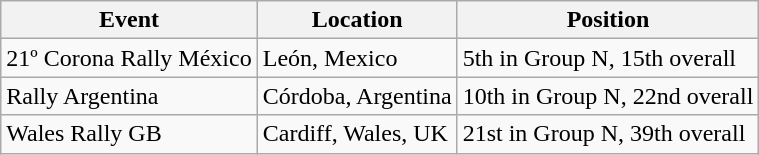<table class="wikitable">
<tr>
<th>Event</th>
<th>Location</th>
<th>Position</th>
</tr>
<tr>
<td>21º Corona Rally México</td>
<td>León, Mexico</td>
<td>5th in Group N, 15th overall</td>
</tr>
<tr>
<td>Rally Argentina</td>
<td>Córdoba, Argentina</td>
<td>10th in Group N, 22nd overall</td>
</tr>
<tr>
<td>Wales Rally GB</td>
<td>Cardiff, Wales, UK</td>
<td>21st in Group N, 39th overall</td>
</tr>
</table>
